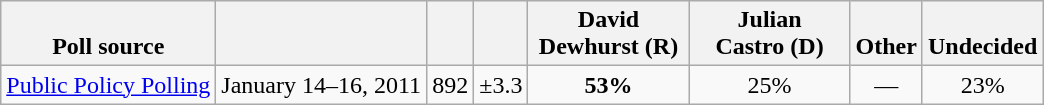<table class="wikitable" style="text-align:center">
<tr valign=bottom>
<th>Poll source</th>
<th></th>
<th></th>
<th></th>
<th style="width:100px;">David<br>Dewhurst (R)</th>
<th style="width:100px;">Julian<br>Castro (D)</th>
<th>Other</th>
<th>Undecided</th>
</tr>
<tr>
<td><a href='#'>Public Policy Polling</a></td>
<td>January 14–16, 2011</td>
<td>892</td>
<td>±3.3</td>
<td><strong>53%</strong></td>
<td>25%</td>
<td>—</td>
<td>23%</td>
</tr>
</table>
